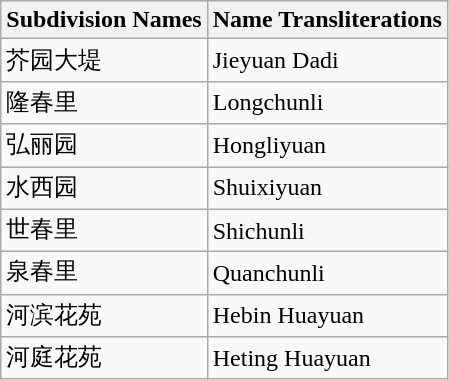<table class="wikitable sortable">
<tr>
<th>Subdivision Names</th>
<th>Name Transliterations</th>
</tr>
<tr>
<td>芥园大堤</td>
<td>Jieyuan Dadi</td>
</tr>
<tr>
<td>隆春里</td>
<td>Longchunli</td>
</tr>
<tr>
<td>弘丽园</td>
<td>Hongliyuan</td>
</tr>
<tr>
<td>水西园</td>
<td>Shuixiyuan</td>
</tr>
<tr>
<td>世春里</td>
<td>Shichunli</td>
</tr>
<tr>
<td>泉春里</td>
<td>Quanchunli</td>
</tr>
<tr>
<td>河滨花苑</td>
<td>Hebin Huayuan</td>
</tr>
<tr>
<td>河庭花苑</td>
<td>Heting Huayuan</td>
</tr>
</table>
